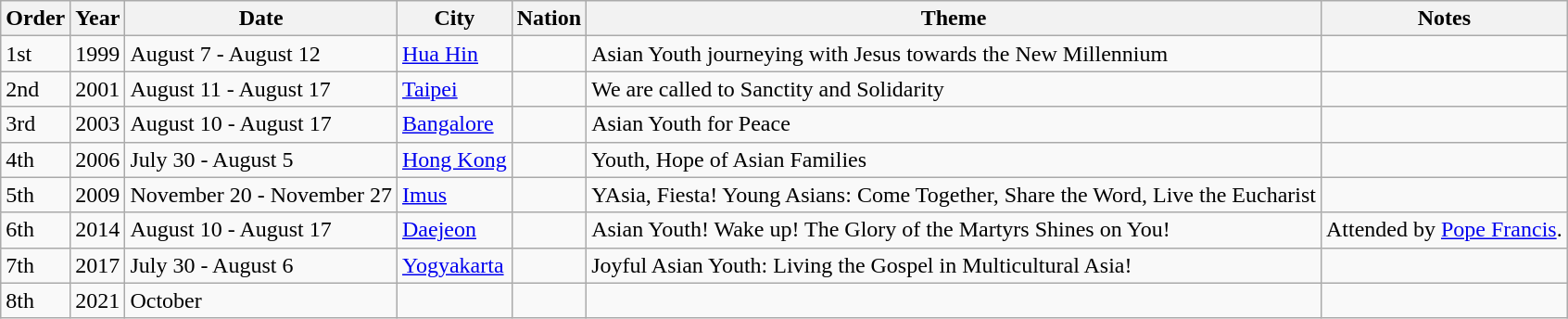<table class="wikitable">
<tr>
<th>Order</th>
<th>Year</th>
<th>Date</th>
<th>City</th>
<th>Nation</th>
<th>Theme</th>
<th>Notes</th>
</tr>
<tr>
<td>1st</td>
<td>1999</td>
<td>August 7 - August 12</td>
<td><a href='#'>Hua Hin</a></td>
<td></td>
<td>Asian Youth journeying with Jesus towards the New Millennium</td>
<td></td>
</tr>
<tr>
<td>2nd</td>
<td>2001</td>
<td>August 11 - August 17</td>
<td><a href='#'>Taipei</a></td>
<td></td>
<td>We are called to Sanctity and Solidarity</td>
<td></td>
</tr>
<tr>
<td>3rd</td>
<td>2003</td>
<td>August 10 - August 17</td>
<td><a href='#'>Bangalore</a></td>
<td></td>
<td>Asian Youth for Peace</td>
<td></td>
</tr>
<tr>
<td>4th</td>
<td>2006</td>
<td>July 30 - August 5</td>
<td><a href='#'>Hong Kong</a></td>
<td></td>
<td>Youth, Hope of Asian Families</td>
<td></td>
</tr>
<tr>
<td>5th</td>
<td>2009</td>
<td>November 20 - November 27</td>
<td><a href='#'>Imus</a></td>
<td></td>
<td>YAsia, Fiesta! Young Asians: Come Together, Share the Word, Live the Eucharist</td>
<td></td>
</tr>
<tr>
<td>6th</td>
<td>2014</td>
<td>August 10 - August 17</td>
<td><a href='#'>Daejeon</a></td>
<td></td>
<td>Asian Youth! Wake up! The Glory of the Martyrs Shines on You!</td>
<td>Attended by <a href='#'>Pope Francis</a>.</td>
</tr>
<tr>
<td>7th</td>
<td>2017</td>
<td>July 30 - August 6</td>
<td><a href='#'>Yogyakarta</a></td>
<td></td>
<td>Joyful Asian Youth: Living the Gospel in Multicultural Asia!</td>
<td></td>
</tr>
<tr>
<td>8th</td>
<td>2021</td>
<td>October</td>
<td></td>
<td></td>
<td></td>
<td></td>
</tr>
</table>
